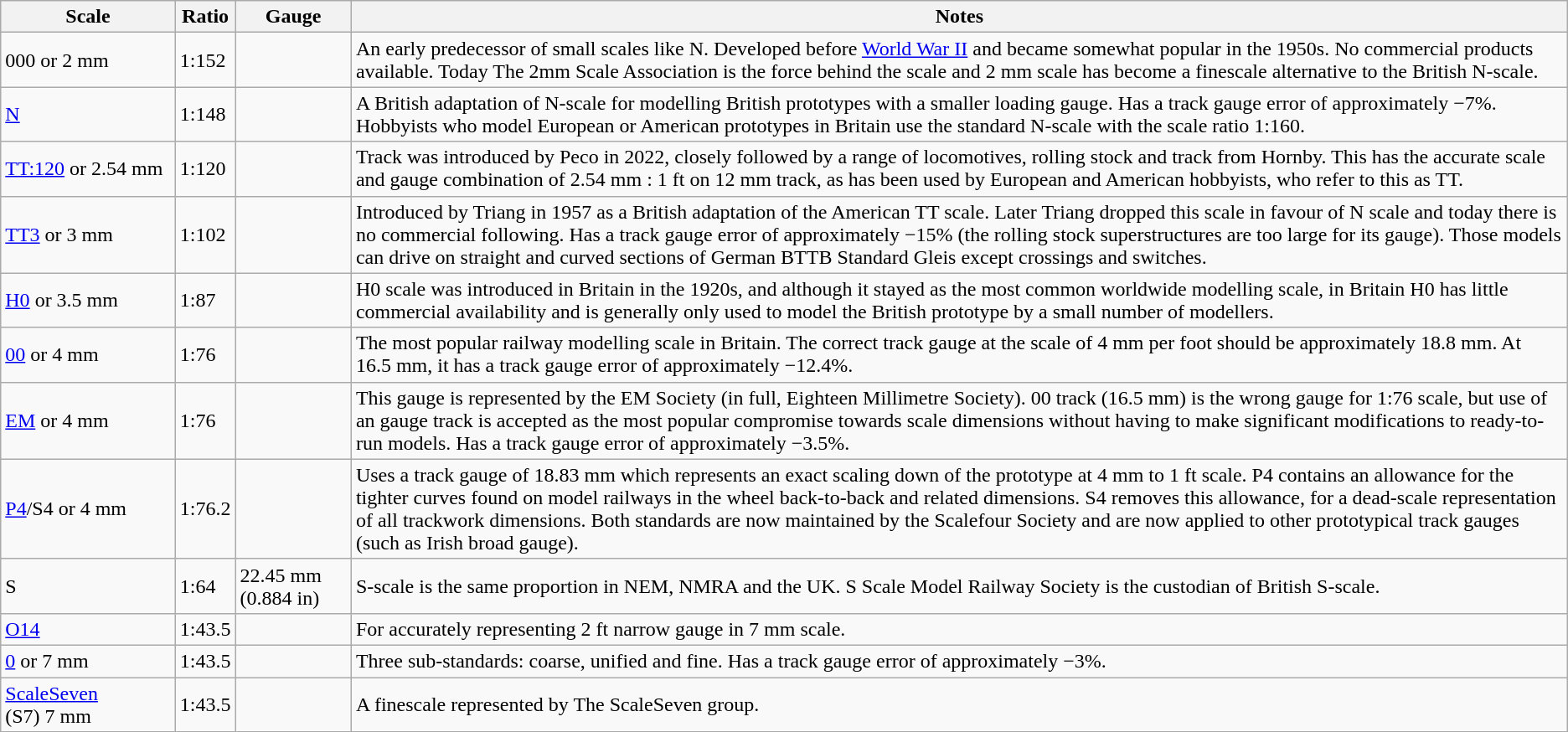<table class=wikitable>
<tr>
<th>Scale</th>
<th>Ratio</th>
<th>Gauge</th>
<th>Notes</th>
</tr>
<tr>
<td>000 or 2 mm</td>
<td>1:152</td>
<td></td>
<td>An early predecessor of small scales like N. Developed before <a href='#'>World War II</a> and became somewhat popular in the 1950s. No commercial products available. Today The 2mm Scale Association is the force behind the scale and 2 mm scale has become a finescale alternative to the British N-scale.</td>
</tr>
<tr>
<td><a href='#'>N</a></td>
<td>1:148</td>
<td></td>
<td>A British adaptation of N-scale for modelling British prototypes with a smaller loading gauge. Has a track gauge error of approximately −7%. Hobbyists who model European or American prototypes in Britain use the standard N-scale with the scale ratio 1:160.</td>
</tr>
<tr>
<td><a href='#'>TT:120</a> or 2.54 mm</td>
<td>1:120</td>
<td></td>
<td>Track was introduced by Peco in 2022, closely followed by a range of locomotives, rolling stock and track from Hornby. This has the accurate scale and gauge combination of 2.54 mm : 1 ft on 12 mm track, as has been used by European and American hobbyists, who refer to this as TT.</td>
</tr>
<tr>
<td><a href='#'>TT3</a> or 3 mm</td>
<td>1:102</td>
<td></td>
<td>Introduced by Triang in 1957 as a British adaptation of the American TT scale. Later Triang dropped this scale in favour of N scale and today there is no commercial following. Has a track gauge error of approximately −15% (the rolling stock superstructures are too large for its gauge). Those models can drive on straight and curved sections of German BTTB Standard Gleis except crossings and switches.</td>
</tr>
<tr>
<td><a href='#'>H0</a> or 3.5 mm</td>
<td>1:87</td>
<td></td>
<td>H0 scale was introduced in Britain in the 1920s, and although it stayed as the most common worldwide modelling scale, in Britain H0 has little commercial availability and is generally only used to model the British prototype by a small number of modellers.</td>
</tr>
<tr>
<td><a href='#'>00</a> or 4 mm</td>
<td>1:76</td>
<td></td>
<td>The most popular railway modelling scale in Britain. The correct track gauge at the scale of 4 mm per foot should be approximately 18.8 mm. At 16.5 mm, it has a track gauge error of approximately −12.4%.</td>
</tr>
<tr>
<td><a href='#'>EM</a> or 4 mm</td>
<td>1:76</td>
<td></td>
<td>This gauge is represented by the EM Society (in full, Eighteen Millimetre Society). 00 track (16.5 mm) is the wrong gauge for 1:76 scale, but use of an  gauge track is accepted as the most popular compromise towards scale dimensions without having to make significant modifications to ready-to-run models. Has a track gauge error of approximately −3.5%.</td>
</tr>
<tr>
<td><a href='#'>P4</a>/S4 or 4 mm</td>
<td>1:76.2</td>
<td></td>
<td>Uses a track gauge of 18.83 mm which represents an exact scaling down of the prototype at 4 mm to 1 ft scale. P4 contains an allowance for the tighter curves found on model railways in the wheel back-to-back and related dimensions. S4 removes this allowance, for a dead-scale representation of all trackwork dimensions. Both standards are now maintained by the Scalefour Society and are now applied to other prototypical track gauges (such as Irish broad gauge).</td>
</tr>
<tr>
<td>S</td>
<td>1:64</td>
<td>22.45 mm (0.884 in)</td>
<td>S-scale is the same proportion in NEM, NMRA and the UK. S Scale Model Railway Society is the custodian of British S-scale.</td>
</tr>
<tr>
<td><a href='#'>O14</a></td>
<td>1:43.5</td>
<td></td>
<td>For accurately representing 2 ft narrow gauge in 7 mm scale.</td>
</tr>
<tr>
<td><a href='#'>0</a> or 7 mm</td>
<td>1:43.5</td>
<td></td>
<td>Three sub-standards: coarse, unified and fine. Has a track gauge error of approximately −3%.</td>
</tr>
<tr>
<td><a href='#'>ScaleSeven</a> (S7) 7 mm</td>
<td>1:43.5</td>
<td></td>
<td>A finescale represented by The ScaleSeven group.</td>
</tr>
</table>
